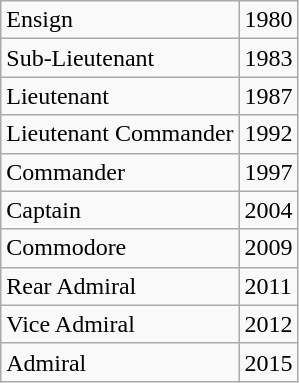<table class="wikitable">
<tr>
<td> Ensign</td>
<td>1980</td>
</tr>
<tr>
<td> Sub-Lieutenant</td>
<td>1983</td>
</tr>
<tr>
<td> Lieutenant</td>
<td>1987</td>
</tr>
<tr>
<td> Lieutenant Commander</td>
<td>1992</td>
</tr>
<tr>
<td> Commander</td>
<td>1997</td>
</tr>
<tr>
<td> Captain</td>
<td>2004</td>
</tr>
<tr>
<td> Commodore</td>
<td>2009</td>
</tr>
<tr>
<td> Rear Admiral</td>
<td>2011</td>
</tr>
<tr>
<td> Vice Admiral</td>
<td>2012</td>
</tr>
<tr>
<td> Admiral</td>
<td>2015</td>
</tr>
</table>
